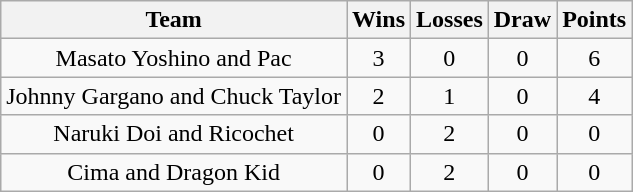<table class="wikitable sortable" style="text-align:center;">
<tr>
<th>Team</th>
<th>Wins</th>
<th>Losses</th>
<th>Draw</th>
<th>Points</th>
</tr>
<tr>
<td>Masato Yoshino and Pac</td>
<td>3</td>
<td>0</td>
<td>0</td>
<td>6</td>
</tr>
<tr>
<td>Johnny Gargano and Chuck Taylor</td>
<td>2</td>
<td>1</td>
<td>0</td>
<td>4</td>
</tr>
<tr>
<td>Naruki Doi and Ricochet</td>
<td>0</td>
<td>2</td>
<td>0</td>
<td>0</td>
</tr>
<tr>
<td>Cima and Dragon Kid</td>
<td>0</td>
<td>2</td>
<td>0</td>
<td>0</td>
</tr>
</table>
